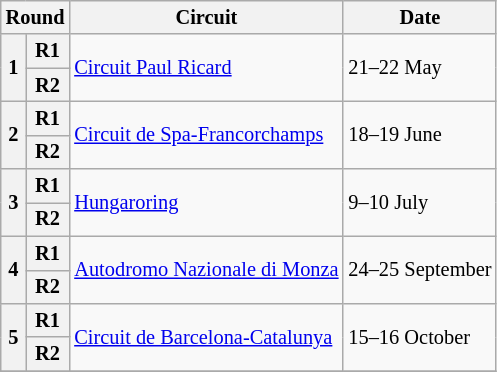<table class="wikitable" style="font-size: 85%;">
<tr>
<th colspan="2">Round</th>
<th>Circuit</th>
<th>Date</th>
</tr>
<tr>
<th rowspan="2">1</th>
<th>R1</th>
<td rowspan="2"> <a href='#'>Circuit Paul Ricard</a></td>
<td rowspan="2">21–22 May</td>
</tr>
<tr>
<th>R2</th>
</tr>
<tr>
<th rowspan="2">2</th>
<th>R1</th>
<td rowspan="2"> <a href='#'>Circuit de Spa-Francorchamps</a></td>
<td rowspan="2">18–19 June</td>
</tr>
<tr>
<th>R2</th>
</tr>
<tr>
<th rowspan="2">3</th>
<th>R1</th>
<td rowspan="2"> <a href='#'>Hungaroring</a></td>
<td rowspan="2">9–10 July</td>
</tr>
<tr>
<th>R2</th>
</tr>
<tr>
<th rowspan="2">4</th>
<th>R1</th>
<td rowspan="2"> <a href='#'>Autodromo Nazionale di Monza</a></td>
<td rowspan="2">24–25 September</td>
</tr>
<tr>
<th>R2</th>
</tr>
<tr>
<th rowspan="2">5</th>
<th>R1</th>
<td rowspan="2"> <a href='#'>Circuit de Barcelona-Catalunya</a></td>
<td rowspan="2">15–16 October</td>
</tr>
<tr>
<th>R2</th>
</tr>
<tr>
</tr>
</table>
